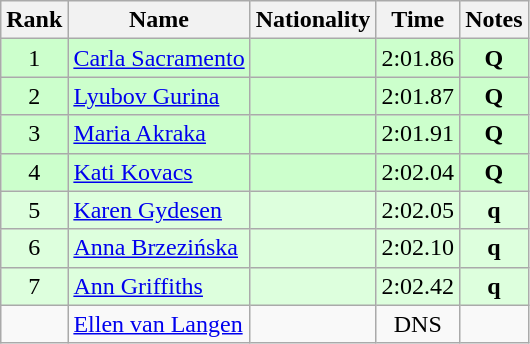<table class="wikitable sortable" style="text-align:center">
<tr>
<th>Rank</th>
<th>Name</th>
<th>Nationality</th>
<th>Time</th>
<th>Notes</th>
</tr>
<tr bgcolor=ccffcc>
<td>1</td>
<td align=left><a href='#'>Carla Sacramento</a></td>
<td align=left></td>
<td>2:01.86</td>
<td><strong>Q</strong></td>
</tr>
<tr bgcolor=ccffcc>
<td>2</td>
<td align=left><a href='#'>Lyubov Gurina</a></td>
<td align=left></td>
<td>2:01.87</td>
<td><strong>Q</strong></td>
</tr>
<tr bgcolor=ccffcc>
<td>3</td>
<td align=left><a href='#'>Maria Akraka</a></td>
<td align=left></td>
<td>2:01.91</td>
<td><strong>Q</strong></td>
</tr>
<tr bgcolor=ccffcc>
<td>4</td>
<td align=left><a href='#'>Kati Kovacs</a></td>
<td align=left></td>
<td>2:02.04</td>
<td><strong>Q</strong></td>
</tr>
<tr bgcolor=ddffdd>
<td>5</td>
<td align=left><a href='#'>Karen Gydesen</a></td>
<td align=left></td>
<td>2:02.05</td>
<td><strong>q</strong></td>
</tr>
<tr bgcolor=ddffdd>
<td>6</td>
<td align=left><a href='#'>Anna Brzezińska</a></td>
<td align=left></td>
<td>2:02.10</td>
<td><strong>q</strong></td>
</tr>
<tr bgcolor=ddffdd>
<td>7</td>
<td align=left><a href='#'>Ann Griffiths</a></td>
<td align=left></td>
<td>2:02.42</td>
<td><strong>q</strong></td>
</tr>
<tr>
<td></td>
<td align=left><a href='#'>Ellen van Langen</a></td>
<td align=left></td>
<td>DNS</td>
<td></td>
</tr>
</table>
